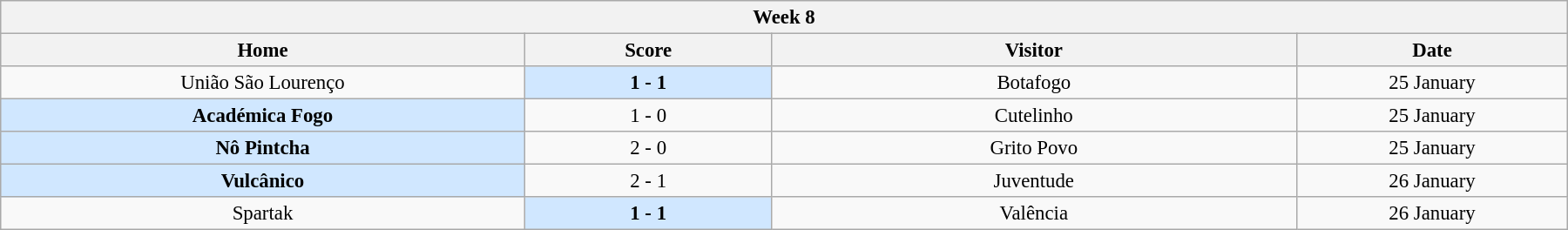<table class="wikitable" style="margin:1em auto; font-size:95%; text-align: center; width: 95%;">
<tr>
<th colspan="12"  style="with:100%; text-align:center;">Week 8</th>
</tr>
<tr>
<th style="width:200px;">Home</th>
<th width="90">Score</th>
<th style="width:200px;">Visitor</th>
<th style="width:100px;">Date</th>
</tr>
<tr align=center>
<td>União São Lourenço</td>
<td style="background:#d0e7ff;"><strong>1 - 1</strong></td>
<td>Botafogo</td>
<td>25 January</td>
</tr>
<tr align=center>
<td style="background:#d0e7ff;"><strong>Académica Fogo</strong></td>
<td>1 - 0</td>
<td>Cutelinho</td>
<td>25 January</td>
</tr>
<tr align=center>
<td style="background:#d0e7ff;"><strong>Nô Pintcha</strong></td>
<td>2 - 0</td>
<td>Grito Povo</td>
<td>25 January</td>
</tr>
<tr align=center>
<td style="background:#d0e7ff;"><strong>Vulcânico</strong></td>
<td>2 - 1</td>
<td>Juventude</td>
<td>26 January</td>
</tr>
<tr align=center>
<td>Spartak</td>
<td style="background:#d0e7ff;"><strong>1 - 1</strong></td>
<td>Valência</td>
<td>26 January</td>
</tr>
</table>
